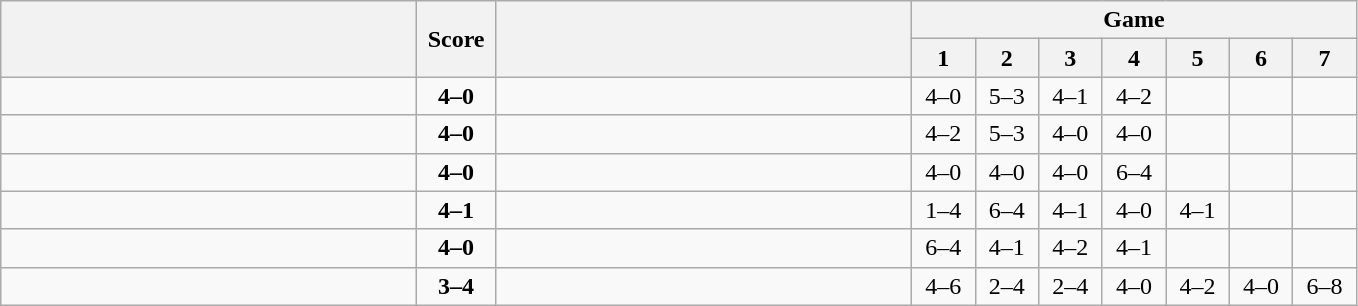<table class="wikitable" style="text-align: center;">
<tr>
<th rowspan=2 align="right" width="270"></th>
<th rowspan=2 width="45">Score</th>
<th rowspan=2 align="left" width="270"></th>
<th colspan=7>Game</th>
</tr>
<tr>
<th width="35">1</th>
<th width="35">2</th>
<th width="35">3</th>
<th width="35">4</th>
<th width="35">5</th>
<th width="35">6</th>
<th width="35">7</th>
</tr>
<tr>
<td align=left><strong></strong></td>
<td align=center><strong>4–0</strong></td>
<td align=left></td>
<td>4–0</td>
<td>5–3</td>
<td>4–1</td>
<td>4–2</td>
<td></td>
<td></td>
<td></td>
</tr>
<tr>
<td align=left><strong></strong></td>
<td align=center><strong>4–0</strong></td>
<td align=left></td>
<td>4–2</td>
<td>5–3</td>
<td>4–0</td>
<td>4–0</td>
<td></td>
<td></td>
<td></td>
</tr>
<tr>
<td align=left><strong></strong></td>
<td align=center><strong>4–0</strong></td>
<td align=left></td>
<td>4–0</td>
<td>4–0</td>
<td>4–0</td>
<td>6–4</td>
<td></td>
<td></td>
<td></td>
</tr>
<tr>
<td align=left><strong></strong></td>
<td align=center><strong>4–1</strong></td>
<td align=left></td>
<td>1–4</td>
<td>6–4</td>
<td>4–1</td>
<td>4–0</td>
<td>4–1</td>
<td></td>
<td></td>
</tr>
<tr>
<td align=left><strong></strong></td>
<td align=center><strong>4–0</strong></td>
<td align=left></td>
<td>6–4</td>
<td>4–1</td>
<td>4–2</td>
<td>4–1</td>
<td></td>
<td></td>
<td></td>
</tr>
<tr>
<td align=left></td>
<td align=center><strong>3–4</strong></td>
<td align=left><strong></strong></td>
<td>4–6</td>
<td>2–4</td>
<td>2–4</td>
<td>4–0</td>
<td>4–2</td>
<td>4–0</td>
<td>6–8</td>
</tr>
</table>
